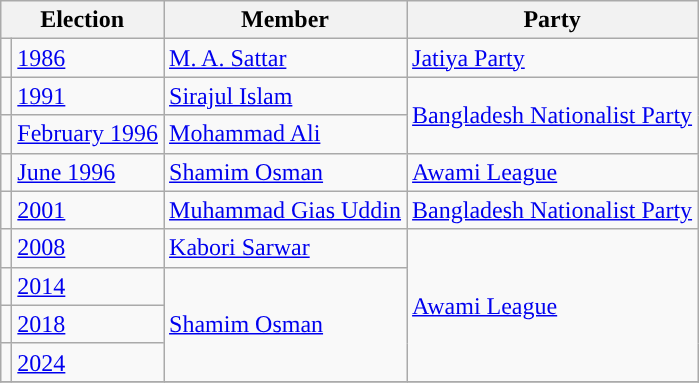<table class="wikitable">
<tr>
<th colspan="2">Election</th>
<th>Member</th>
<th>Party</th>
</tr>
<tr>
<td style="background-color:"></td>
<td><a href='#'>1986</a></td>
<td><a href='#'>M. A. Sattar</a></td>
<td><a href='#'>Jatiya Party</a></td>
</tr>
<tr>
<td style="background-color:"></td>
<td><a href='#'>1991</a></td>
<td><a href='#'>Sirajul Islam</a></td>
<td rowspan="2"><a href='#'>Bangladesh Nationalist Party</a></td>
</tr>
<tr>
<td style="background-color:"></td>
<td><a href='#'>February 1996</a></td>
<td><a href='#'>Mohammad Ali</a></td>
</tr>
<tr>
<td style="background-color:"></td>
<td><a href='#'>June 1996</a></td>
<td><a href='#'>Shamim Osman</a></td>
<td><a href='#'>Awami League</a></td>
</tr>
<tr>
<td style="background-color:"></td>
<td><a href='#'>2001</a></td>
<td><a href='#'>Muhammad Gias Uddin</a></td>
<td><a href='#'>Bangladesh Nationalist Party</a></td>
</tr>
<tr>
<td style="background-color:"></td>
<td><a href='#'>2008</a></td>
<td><a href='#'>Kabori Sarwar</a></td>
<td rowspan="4"><a href='#'>Awami League</a></td>
</tr>
<tr>
<td style="background-color:"></td>
<td><a href='#'>2014</a></td>
<td rowspan="3"><a href='#'>Shamim Osman</a></td>
</tr>
<tr>
<td style="background-color:"></td>
<td><a href='#'>2018</a></td>
</tr>
<tr>
<td style="background-color:"></td>
<td><a href='#'>2024</a></td>
</tr>
<tr>
</tr>
</table>
